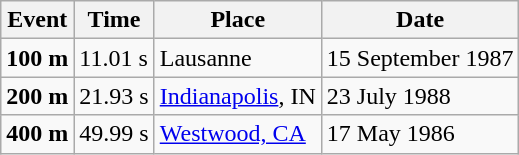<table class=wikitable>
<tr>
<th>Event</th>
<th>Time</th>
<th>Place</th>
<th>Date</th>
</tr>
<tr>
<td><strong>100 m</strong></td>
<td>11.01 s</td>
<td>Lausanne</td>
<td>15 September 1987</td>
</tr>
<tr>
<td><strong>200 m</strong></td>
<td>21.93 s</td>
<td><a href='#'>Indianapolis</a>, IN</td>
<td>23 July 1988</td>
</tr>
<tr>
<td><strong>400 m</strong></td>
<td>49.99 s</td>
<td><a href='#'>Westwood, CA</a></td>
<td>17 May 1986</td>
</tr>
</table>
